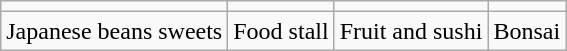<table class="wikitable">
<tr>
<td></td>
<td></td>
<td></td>
<td></td>
</tr>
<tr>
<td>Japanese beans sweets</td>
<td>Food stall</td>
<td>Fruit and sushi</td>
<td>Bonsai</td>
</tr>
</table>
